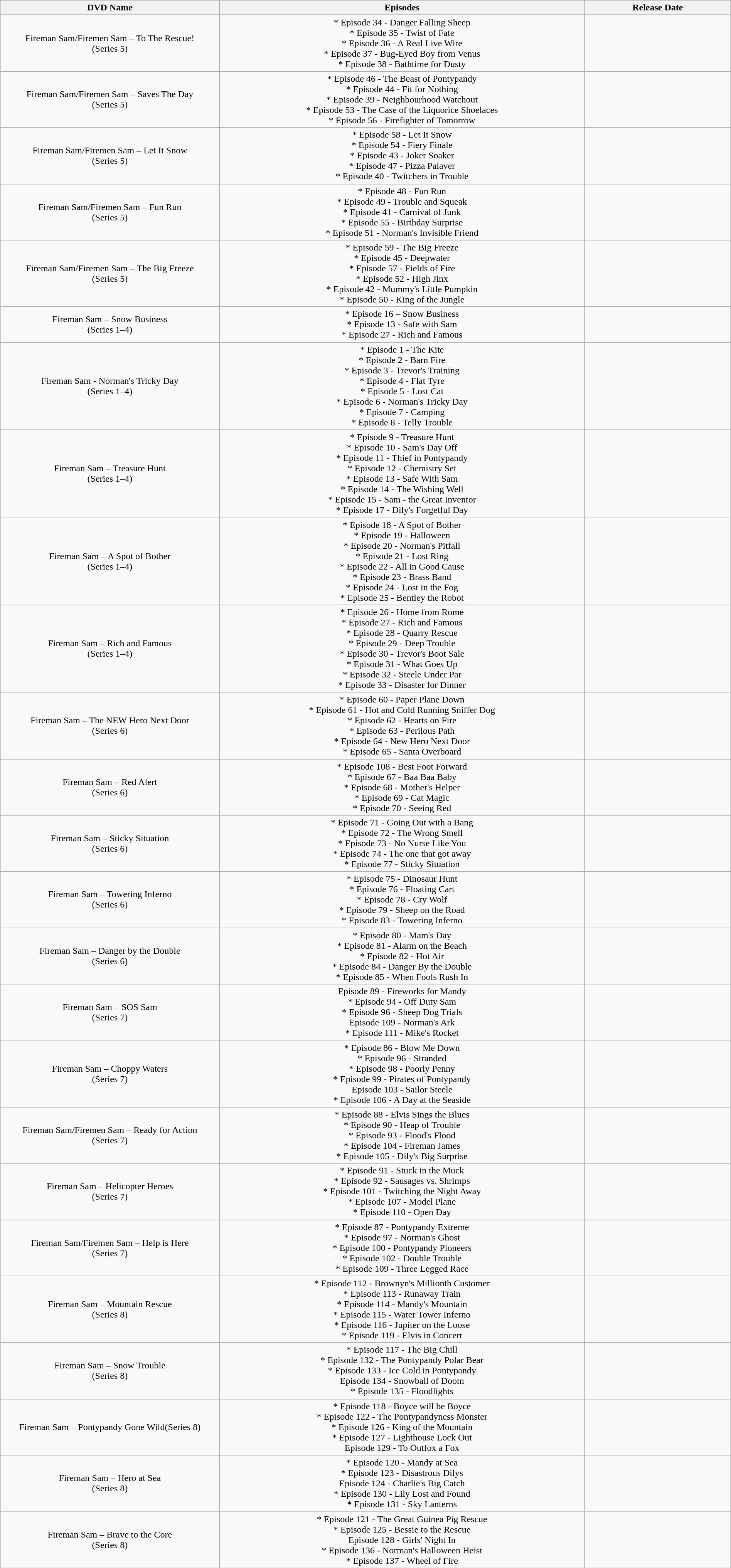<table class="wikitable" style="text-align:center; width:100%;">
<tr>
<th width="30%">DVD Name</th>
<th width="50%">Episodes</th>
<th width="20%">Release Date</th>
</tr>
<tr>
<td>Fireman Sam/Firemen Sam – To The Rescue! <br>(Series 5)</td>
<td>* Episode 34 - Danger Falling Sheep <br> * Episode 35 - Twist of Fate <br> * Episode 36 - A Real Live Wire <br> * Episode 37 - Bug-Eyed Boy from Venus <br> * Episode 38 - Bathtime for Dusty</td>
<td></td>
</tr>
<tr>
<td>Fireman Sam/Firemen Sam – Saves The Day <br>(Series 5)</td>
<td>* Episode 46 - The Beast of Pontypandy<br> * Episode 44 - Fit for Nothing<br> * Episode 39 - Neighbourhood Watchout<br> * Episode 53 - The Case of the Liquorice Shoelaces<br> * Episode 56 - Firefighter of Tomorrow</td>
<td></td>
</tr>
<tr>
<td>Fireman Sam/Firemen Sam – Let It Snow <br>(Series 5)</td>
<td>* Episode 58 - Let It Snow <br> * Episode 54 - Fiery Finale <br> * Episode 43 - Joker Soaker <br> * Episode 47 - Pizza Palaver <br> * Episode 40 - Twitchers in Trouble <br></td>
<td></td>
</tr>
<tr>
<td>Fireman Sam/Firemen Sam – Fun Run <br>(Series 5)</td>
<td>* Episode 48 - Fun Run<br>* Episode 49 - Trouble and Squeak<br>* Episode 41 - Carnival of Junk<br>* Episode 55 - Birthday Surprise<br>* Episode 51 - Norman's Invisible Friend<br></td>
<td></td>
</tr>
<tr>
<td>Fireman Sam/Firemen Sam – The Big Freeze <br>(Series 5)</td>
<td>* Episode 59 - The Big Freeze<br> * Episode 45 - Deepwater<br> * Episode 57 - Fields of Fire<br> * Episode 52 - High Jinx<br> * Episode 42 - Mummy's Little Pumpkin<br> * Episode 50 - King of the Jungle</td>
<td></td>
</tr>
<tr>
<td>Fireman Sam – Snow Business <br>(Series 1–4)</td>
<td>* Episode 16 – Snow Business<br> * Episode 13 - Safe with Sam<br> * Episode 27 - Rich and Famous<br></td>
<td></td>
</tr>
<tr>
<td>Fireman Sam - Norman's Tricky Day <br>(Series 1–4)</td>
<td>* Episode 1 - The Kite<br> * Episode 2 - Barn Fire <br> * Episode 3 - Trevor's Training<br> * Episode 4 - Flat Tyre<br> * Episode 5 - Lost Cat<br> * Episode 6 - Norman's Tricky Day<br> * Episode 7 - Camping<br> * Episode 8 - Telly Trouble<br></td>
<td></td>
</tr>
<tr>
<td>Fireman Sam – Treasure Hunt <br>(Series 1–4)</td>
<td>* Episode 9 - Treasure Hunt <br> * Episode 10 - Sam's Day Off <br> * Episode 11 - Thief in Pontypandy <br> * Episode 12 - Chemistry Set <br> * Episode 13 - Safe With Sam <br> * Episode 14 - The Wishing Well <br> * Episode 15 -  Sam - the Great Inventor<br>* Episode 17 - Dily's Forgetful Day</td>
<td></td>
</tr>
<tr>
<td>Fireman Sam – A Spot of Bother <br>(Series 1–4)</td>
<td>* Episode 18 - A Spot of Bother <br> * Episode 19 - Halloween <br> * Episode 20 - Norman's Pitfall <br> * Episode 21 - Lost Ring <br> * Episode 22 - All in Good Cause <br> * Episode 23 - Brass Band <br> * Episode 24 - Lost in the Fog <br> * Episode 25 - Bentley the Robot</td>
<td></td>
</tr>
<tr>
<td>Fireman Sam – Rich and Famous <br>(Series 1–4)</td>
<td>* Episode 26 - Home from Rome <br> * Episode 27 - Rich and Famous <br> * Episode 28 - Quarry Rescue <br> * Episode 29 - Deep Trouble <br> * Episode 30 - Trevor's Boot Sale <br> * Episode 31 - What Goes Up <br> * Episode 32 - Steele Under Par <br> * Episode 33 - Disaster for Dinner</td>
<td></td>
</tr>
<tr>
<td>Fireman Sam – The NEW Hero Next Door <br>(Series 6)</td>
<td>* Episode 60 - Paper Plane Down <br> * Episode 61 - Hot and Cold Running Sniffer Dog <br> * Episode 62 - Hearts on Fire <br> * Episode 63 - Perilous Path <br> * Episode 64 - New Hero Next Door <br> * Episode 65 - Santa Overboard</td>
<td></td>
</tr>
<tr>
<td>Fireman Sam – Red Alert <br>(Series 6)</td>
<td>* Episode 108 - Best Foot Forward<br> * Episode 67 - Baa Baa Baby<br> * Episode 68 - Mother's Helper<br> * Episode 69 - Cat Magic<br> * Episode 70 - Seeing Red</td>
<td></td>
</tr>
<tr>
<td>Fireman Sam – Sticky Situation <br>(Series 6)</td>
<td>* Episode 71 - Going Out with a Bang<br> * Episode 72 - The Wrong Smell<br> * Episode 73 - No Nurse Like You<br> * Episode 74 - The one that got away <br> * Episode 77 - Sticky Situation<br></td>
<td></td>
</tr>
<tr>
<td>Fireman Sam – Towering Inferno <br>(Series 6)</td>
<td>* Episode 75 - Dinosaur Hunt <br> * Episode 76 - Floating Cart <br> * Episode 78 - Cry Wolf <br> * Episode 79 - Sheep on the Road <br> * Episode 83 - Towering Inferno</td>
<td></td>
</tr>
<tr>
<td>Fireman Sam – Danger by the Double <br>(Series 6)</td>
<td>* Episode 80 - Mam's Day <br> * Episode 81 - Alarm on the Beach <br> * Episode 82 - Hot Air <br> * Episode 84 - Danger By the Double <br> * Episode 85 - When Fools Rush In</td>
<td></td>
</tr>
<tr>
<td>Fireman Sam – SOS Sam <br>(Series 7)</td>
<td>Episode 89 - Fireworks for Mandy <br> * Episode 94 - Off Duty Sam <br> * Episode 96 - Sheep Dog Trials <br> Episode 109 - Norman's Ark <br> * Episode 111 - Mike's Rocket</td>
<td></td>
</tr>
<tr>
<td>Fireman Sam – Choppy Waters <br>(Series 7)</td>
<td>* Episode 86 - Blow Me Down <br> * Episode 96 - Stranded <br> * Episode 98 - Poorly Penny <br> * Episode 99 - Pirates of Pontypandy <br> Episode 103 - Sailor Steele <br> * Episode 106 - A Day at the Seaside</td>
<td></td>
</tr>
<tr>
<td>Fireman Sam/Firemen Sam – Ready for Action <br>(Series 7)</td>
<td>* Episode 88 - Elvis Sings the Blues <br> * Episode 90 - Heap of Trouble <br> * Episode 93 - Flood's Flood <br> * Episode 104 - Fireman James <br> * Episode 105 - Dily's Big Surprise</td>
<td></td>
</tr>
<tr>
<td>Fireman Sam – Helicopter Heroes <br>(Series 7)</td>
<td>* Episode 91 - Stuck in the Muck <br> * Episode 92 - Sausages vs. Shrimps <br> * Episode 101 - Twitching the Night Away <br> * Episode 107 - Model Plane <br> * Episode 110 - Open Day</td>
<td></td>
</tr>
<tr>
<td>Fireman Sam/Firemen Sam – Help is Here <br>(Series 7)</td>
<td>* Episode 87 - Pontypandy Extreme <br> * Episode 97 - Norman's Ghost <br> * Episode 100 - Pontypandy Pioneers <br> * Episode 102 - Double Trouble <br> * Episode 109 - Three Legged Race</td>
<td></td>
</tr>
<tr>
<td>Fireman Sam – Mountain Rescue <br>(Series 8)</td>
<td>* Episode 112 - Brownyn's Millionth Customer<br> * Episode 113 - Runaway Train<br> * Episode 114 - Mandy's Mountain<br> * Episode 115 - Water Tower Inferno<br> * Episode 116 - Jupiter on the Loose<br> * Episode 119 - Elvis in Concert</td>
<td></td>
</tr>
<tr>
<td>Fireman Sam – Snow Trouble <br>(Series 8)</td>
<td>* Episode 117 - The Big Chill <br> * Episode 132 - The Pontypandy Polar Bear <br> * Episode 133 - Ice Cold in Pontypandy <br> Episode 134 - Snowball of Doom <br> * Episode 135 - Floodlights</td>
<td></td>
</tr>
<tr>
<td>Fireman Sam – Pontypandy Gone Wild(Series 8)</td>
<td>* Episode 118 - Boyce will be Boyce <br> * Episode 122 - The Pontypandyness Monster <br> * Episode 126 - King of the Mountain <br> * Episode 127 - Lighthouse Lock Out <br> Episode 129 - To Outfox a Fox</td>
<td></td>
</tr>
<tr>
<td>Fireman Sam – Hero at Sea <br>(Series 8)</td>
<td>* Episode 120 - Mandy at Sea <br> * Episode 123 - Disastrous Dilys <br> Episode 124 - Charlie's Big Catch <br> * Episode 130 - Lily Lost and Found <br> * Episode 131 - Sky Lanterns</td>
<td></td>
</tr>
<tr>
<td>Fireman Sam – Brave to the Core <br>(Series 8)</td>
<td>* Episode 121 - The Great Guinea Pig Rescue <br> * Episode 125 - Bessie to the Rescue <br> Episode 128 - Girls' Night In <br> * Episode 136 - Norman's Halloween Heist <br> * Episode 137 - Wheel of Fire</td>
<td></td>
</tr>
</table>
